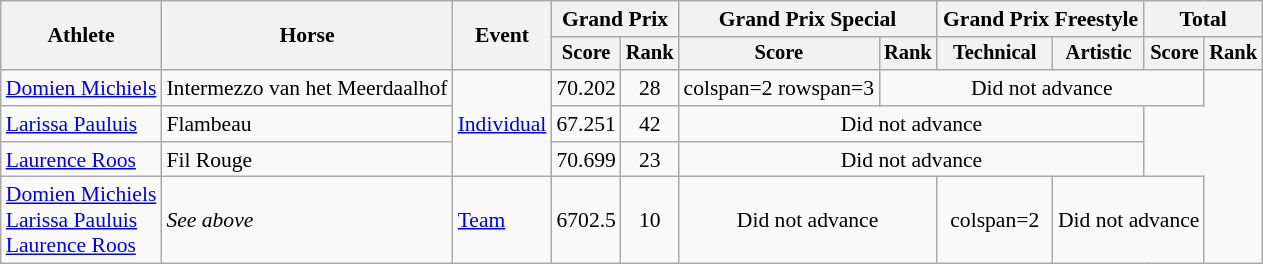<table class=wikitable style=font-size:90%;>
<tr>
<th rowspan="2">Athlete</th>
<th rowspan="2">Horse</th>
<th rowspan="2">Event</th>
<th colspan="2">Grand Prix</th>
<th colspan="2">Grand Prix Special</th>
<th colspan="2">Grand Prix Freestyle</th>
<th colspan="2">Total</th>
</tr>
<tr style="font-size:95%">
<th>Score</th>
<th>Rank</th>
<th>Score</th>
<th>Rank</th>
<th>Technical</th>
<th>Artistic</th>
<th>Score</th>
<th>Rank</th>
</tr>
<tr align=center>
<td align=left><a href='#'>Domien Michiels</a></td>
<td align=left>Intermezzo van het Meerdaalhof</td>
<td rowspan=3 align=left><a href='#'>Individual</a></td>
<td>70.202</td>
<td>28</td>
<td>colspan=2 rowspan=3 </td>
<td colspan=4>Did not advance</td>
</tr>
<tr align=center>
<td align=left><a href='#'>Larissa Pauluis</a></td>
<td align=left>Flambeau</td>
<td>67.251</td>
<td>42</td>
<td colspan=4>Did not advance</td>
</tr>
<tr align=center>
<td align=left><a href='#'>Laurence Roos</a></td>
<td align=left>Fil Rouge</td>
<td>70.699</td>
<td>23</td>
<td colspan=4>Did not advance</td>
</tr>
<tr align=center>
<td align=left><a href='#'>Domien Michiels</a><br><a href='#'>Larissa Pauluis</a><br><a href='#'>Laurence Roos</a></td>
<td align=left><em>See above</em></td>
<td align=left><a href='#'>Team</a></td>
<td>6702.5</td>
<td>10</td>
<td colspan=2>Did not advance</td>
<td>colspan=2 </td>
<td colspan=2>Did not advance</td>
</tr>
</table>
